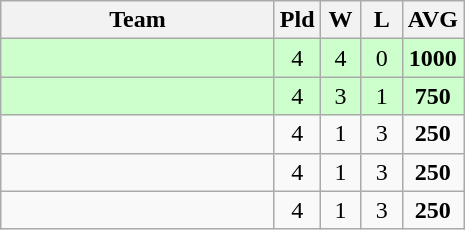<table class="wikitable" style="text-align:center;">
<tr>
<th width=175>Team</th>
<th width=20 abbr="Played">Pld</th>
<th width=20 abbr="Won">W</th>
<th width=20 abbr="Lost">L</th>
<th width=30 abbr="Average">AVG</th>
</tr>
<tr style="background:#ccffcc">
<td align=left></td>
<td>4</td>
<td>4</td>
<td>0</td>
<td><strong>1000</strong></td>
</tr>
<tr style="background:#ccffcc">
<td align=left></td>
<td>4</td>
<td>3</td>
<td>1</td>
<td><strong>750</strong></td>
</tr>
<tr>
<td align=left></td>
<td>4</td>
<td>1</td>
<td>3</td>
<td><strong>250</strong></td>
</tr>
<tr>
<td align=left></td>
<td>4</td>
<td>1</td>
<td>3</td>
<td><strong>250</strong></td>
</tr>
<tr>
<td align=left></td>
<td>4</td>
<td>1</td>
<td>3</td>
<td><strong>250</strong></td>
</tr>
</table>
